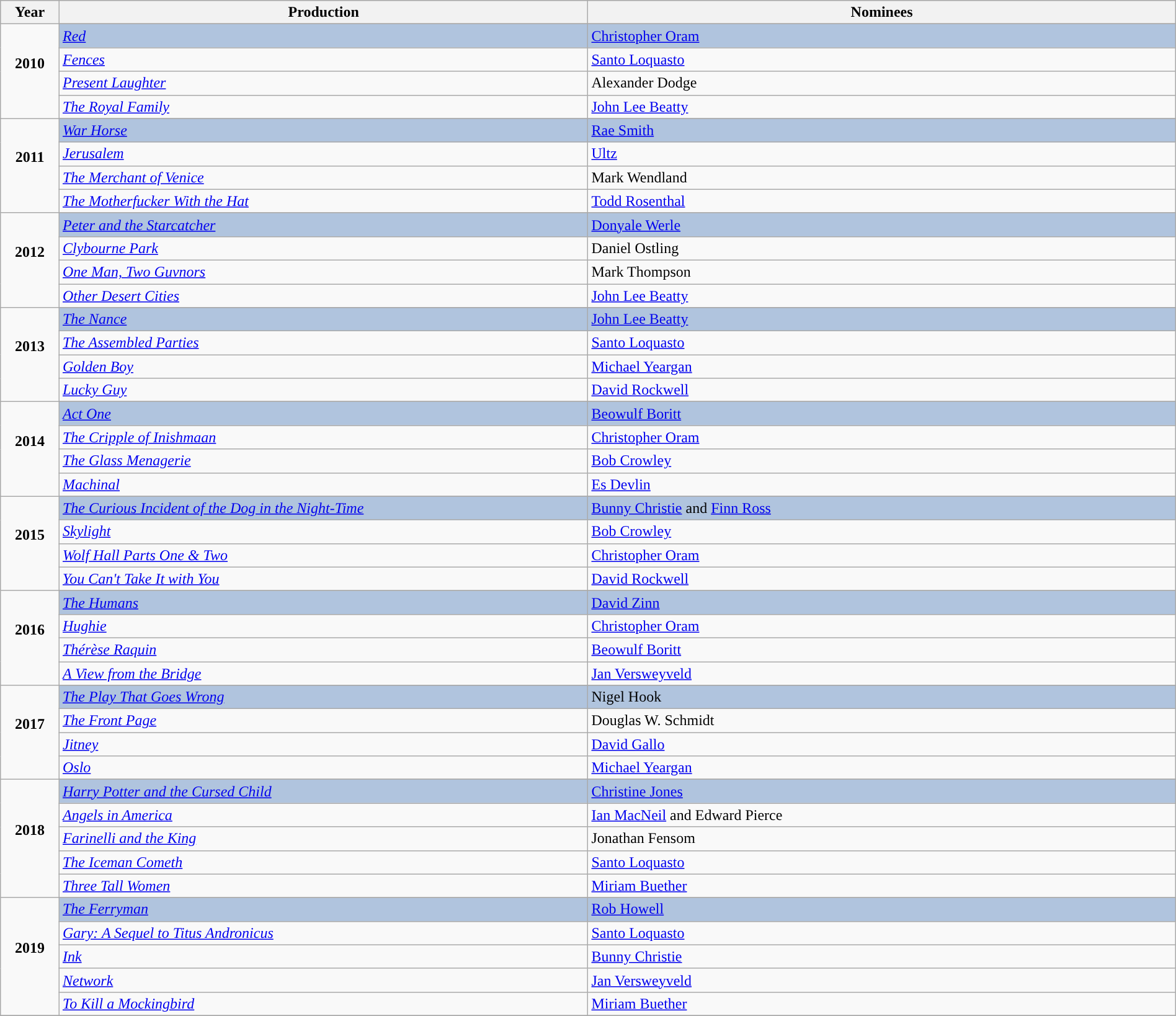<table class="wikitable" style="width:100%;">
<tr style="background:#bebebe;">
<th style="width:5%;">Year</th>
<th style="width:45%;”">Production</th>
<th style="width:50%;”">Nominees</th>
</tr>
<tr>
<td rowspan="5" align="center"><strong>2010</strong><br><br></td>
</tr>
<tr style="background:#B0C4DE">
<td><em><a href='#'>Red</a></em></td>
<td><a href='#'>Christopher Oram</a></td>
</tr>
<tr>
<td><em><a href='#'>Fences</a></em></td>
<td><a href='#'>Santo Loquasto</a></td>
</tr>
<tr>
<td><em><a href='#'>Present Laughter</a></em></td>
<td>Alexander Dodge</td>
</tr>
<tr>
<td><em><a href='#'>The Royal Family</a></em></td>
<td><a href='#'>John Lee Beatty</a></td>
</tr>
<tr>
<td rowspan="5" align="center"><strong>2011</strong><br><br></td>
</tr>
<tr style="background:#B0C4DE">
<td><em><a href='#'>War Horse</a></em></td>
<td><a href='#'>Rae Smith</a></td>
</tr>
<tr>
<td><em><a href='#'>Jerusalem</a></em></td>
<td><a href='#'>Ultz</a></td>
</tr>
<tr>
<td><em><a href='#'>The Merchant of Venice</a></em></td>
<td>Mark Wendland</td>
</tr>
<tr>
<td><em><a href='#'>The Motherfucker With the Hat</a></em></td>
<td><a href='#'>Todd Rosenthal</a></td>
</tr>
<tr>
<td rowspan="5" align="center"><strong>2012</strong><br><br></td>
</tr>
<tr style="background:#B0C4DE">
<td><em><a href='#'>Peter and the Starcatcher</a></em></td>
<td><a href='#'>Donyale Werle</a></td>
</tr>
<tr>
<td><em><a href='#'>Clybourne Park</a></em></td>
<td>Daniel Ostling</td>
</tr>
<tr>
<td><em><a href='#'>One Man, Two Guvnors</a></em></td>
<td>Mark Thompson</td>
</tr>
<tr>
<td><em><a href='#'>Other Desert Cities</a></em></td>
<td><a href='#'>John Lee Beatty</a></td>
</tr>
<tr>
<td rowspan="5" align="center"><strong>2013</strong><br><br></td>
</tr>
<tr style="background:#B0C4DE">
<td><em><a href='#'>The Nance</a></em></td>
<td><a href='#'>John Lee Beatty</a></td>
</tr>
<tr>
<td><em><a href='#'>The Assembled Parties</a></em></td>
<td><a href='#'>Santo Loquasto</a></td>
</tr>
<tr>
<td><em><a href='#'>Golden Boy</a></em></td>
<td><a href='#'>Michael Yeargan</a></td>
</tr>
<tr>
<td><em><a href='#'>Lucky Guy</a></em></td>
<td><a href='#'>David Rockwell</a></td>
</tr>
<tr>
<td rowspan="5" align="center"><strong>2014</strong><br><br></td>
</tr>
<tr style="background:#B0C4DE">
<td><em><a href='#'>Act One</a></em></td>
<td><a href='#'>Beowulf Boritt</a></td>
</tr>
<tr>
<td><em><a href='#'>The Cripple of Inishmaan</a></em></td>
<td><a href='#'>Christopher Oram</a></td>
</tr>
<tr>
<td><em><a href='#'>The Glass Menagerie</a></em></td>
<td><a href='#'>Bob Crowley</a></td>
</tr>
<tr>
<td><em><a href='#'>Machinal</a></em></td>
<td><a href='#'>Es Devlin</a></td>
</tr>
<tr>
<td rowspan="5" align="center"><strong>2015</strong><br><br></td>
</tr>
<tr style="background:#B0C4DE">
<td><em><a href='#'>The Curious Incident of the Dog in the Night-Time</a></em></td>
<td><a href='#'>Bunny Christie</a> and <a href='#'>Finn Ross</a></td>
</tr>
<tr>
<td><em><a href='#'>Skylight</a></em></td>
<td><a href='#'>Bob Crowley</a></td>
</tr>
<tr>
<td><em><a href='#'>Wolf Hall Parts One & Two</a></em></td>
<td><a href='#'>Christopher Oram</a></td>
</tr>
<tr>
<td><em><a href='#'>You Can't Take It with You</a></em></td>
<td><a href='#'>David Rockwell</a></td>
</tr>
<tr>
<td rowspan="5" align="center"><strong>2016</strong><br><br></td>
</tr>
<tr style="background:#B0C4DE">
<td><em><a href='#'>The Humans</a></em></td>
<td><a href='#'>David Zinn</a></td>
</tr>
<tr>
<td><em><a href='#'>Hughie</a></em></td>
<td><a href='#'>Christopher Oram</a></td>
</tr>
<tr>
<td><em><a href='#'>Thérèse Raquin</a></em></td>
<td><a href='#'>Beowulf Boritt</a></td>
</tr>
<tr>
<td><em><a href='#'>A View from the Bridge</a></em></td>
<td><a href='#'>Jan Versweyveld</a></td>
</tr>
<tr>
<td rowspan="5" align="center"><strong>2017</strong><br><br></td>
</tr>
<tr style="background:#B0C4DE">
<td><em><a href='#'>The Play That Goes Wrong</a></em></td>
<td>Nigel Hook</td>
</tr>
<tr>
<td><em><a href='#'>The Front Page</a></em></td>
<td>Douglas W. Schmidt</td>
</tr>
<tr>
<td><em><a href='#'>Jitney</a></em></td>
<td><a href='#'>David Gallo</a></td>
</tr>
<tr>
<td><em><a href='#'>Oslo</a></em></td>
<td><a href='#'>Michael Yeargan</a></td>
</tr>
<tr>
<td rowspan="6" align="center"><strong>2018</strong><br><br></td>
</tr>
<tr style="background:#B0C4DE">
<td><em><a href='#'>Harry Potter and the Cursed Child</a></em></td>
<td><a href='#'>Christine Jones</a></td>
</tr>
<tr>
<td><em><a href='#'>Angels in America</a></em></td>
<td><a href='#'>Ian MacNeil</a> and Edward Pierce</td>
</tr>
<tr>
<td><em><a href='#'>Farinelli and the King</a></em></td>
<td>Jonathan Fensom</td>
</tr>
<tr>
<td><em><a href='#'>The Iceman Cometh</a></em></td>
<td><a href='#'>Santo Loquasto</a></td>
</tr>
<tr>
<td><em><a href='#'>Three Tall Women</a></em></td>
<td><a href='#'>Miriam Buether</a></td>
</tr>
<tr>
<td rowspan="6" align="center"><strong>2019</strong><br><br></td>
</tr>
<tr style="background:#B0C4DE">
<td><em><a href='#'>The Ferryman</a></em></td>
<td><a href='#'>Rob Howell</a></td>
</tr>
<tr>
<td><em><a href='#'>Gary: A Sequel to Titus Andronicus</a></em></td>
<td><a href='#'>Santo Loquasto</a></td>
</tr>
<tr>
<td><em><a href='#'>Ink</a></em></td>
<td><a href='#'>Bunny Christie</a></td>
</tr>
<tr>
<td><em><a href='#'>Network</a></em></td>
<td><a href='#'>Jan Versweyveld</a></td>
</tr>
<tr>
<td><em><a href='#'>To Kill a Mockingbird</a></em></td>
<td><a href='#'>Miriam Buether</a></td>
</tr>
<tr>
</tr>
</table>
